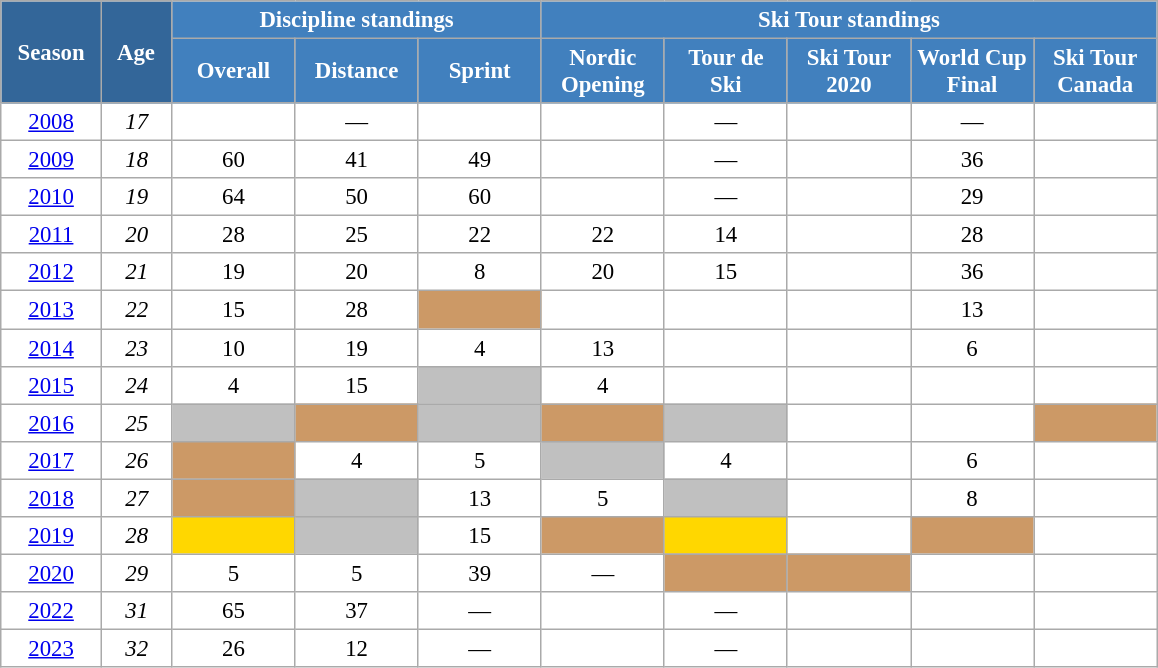<table class="wikitable" style="font-size:95%; text-align:center; border:grey solid 1px; border-collapse:collapse; background:#ffffff;">
<tr>
<th style="background-color:#369; color:white; width:60px;" rowspan="2"> Season </th>
<th style="background-color:#369; color:white; width:40px;" rowspan="2"> Age </th>
<th style="background-color:#4180be; color:white;" colspan="3">Discipline standings</th>
<th style="background-color:#4180be; color:white;" colspan="5">Ski Tour standings</th>
</tr>
<tr>
<th style="background-color:#4180be; color:white; width:75px;">Overall</th>
<th style="background-color:#4180be; color:white; width:75px;">Distance</th>
<th style="background-color:#4180be; color:white; width:75px;">Sprint</th>
<th style="background-color:#4180be; color:white; width:75px;">Nordic<br>Opening</th>
<th style="background-color:#4180be; color:white; width:75px;">Tour de<br>Ski</th>
<th style="background-color:#4180be; color:white; width:75px;">Ski Tour<br>2020</th>
<th style="background-color:#4180be; color:white; width:75px;">World Cup<br>Final</th>
<th style="background-color:#4180be; color:white; width:75px;">Ski Tour<br>Canada</th>
</tr>
<tr>
<td><a href='#'>2008</a></td>
<td><em>17</em></td>
<td></td>
<td>—</td>
<td></td>
<td></td>
<td>—</td>
<td></td>
<td>—</td>
<td></td>
</tr>
<tr>
<td><a href='#'>2009</a></td>
<td><em>18</em></td>
<td>60</td>
<td>41</td>
<td>49</td>
<td></td>
<td>—</td>
<td></td>
<td>36</td>
<td></td>
</tr>
<tr>
<td><a href='#'>2010</a></td>
<td><em>19</em></td>
<td>64</td>
<td>50</td>
<td>60</td>
<td></td>
<td>—</td>
<td></td>
<td>29</td>
<td></td>
</tr>
<tr>
<td><a href='#'>2011</a></td>
<td><em>20</em></td>
<td>28</td>
<td>25</td>
<td>22</td>
<td>22</td>
<td>14</td>
<td></td>
<td>28</td>
<td></td>
</tr>
<tr>
<td><a href='#'>2012</a></td>
<td><em>21</em></td>
<td>19</td>
<td>20</td>
<td>8</td>
<td>20</td>
<td>15</td>
<td></td>
<td>36</td>
<td></td>
</tr>
<tr>
<td><a href='#'>2013</a></td>
<td><em>22</em></td>
<td>15</td>
<td>28</td>
<td style="background:#c96;"></td>
<td></td>
<td></td>
<td></td>
<td>13</td>
<td></td>
</tr>
<tr>
<td><a href='#'>2014</a></td>
<td><em>23</em></td>
<td>10</td>
<td>19</td>
<td>4</td>
<td>13</td>
<td></td>
<td></td>
<td>6</td>
<td></td>
</tr>
<tr>
<td><a href='#'>2015</a></td>
<td><em>24</em></td>
<td>4</td>
<td>15</td>
<td style="background:silver;"></td>
<td>4</td>
<td></td>
<td></td>
<td></td>
<td></td>
</tr>
<tr>
<td><a href='#'>2016</a></td>
<td><em>25</em></td>
<td style="background:silver;"></td>
<td style="background:#c96;"></td>
<td style="background:silver;"></td>
<td style="background:#c96;"></td>
<td style="background:silver;"></td>
<td></td>
<td></td>
<td style="background:#c96;"></td>
</tr>
<tr>
<td><a href='#'>2017</a></td>
<td><em>26</em></td>
<td style="background:#c96;"></td>
<td>4</td>
<td>5</td>
<td style="background:silver;"></td>
<td>4</td>
<td></td>
<td>6</td>
<td></td>
</tr>
<tr>
<td><a href='#'>2018</a></td>
<td><em>27</em></td>
<td style="background:#c96;"></td>
<td style="background:silver;"></td>
<td>13</td>
<td>5</td>
<td style="background:silver;"></td>
<td></td>
<td>8</td>
<td></td>
</tr>
<tr>
<td><a href='#'>2019</a></td>
<td><em>28</em></td>
<td style="background:gold;"></td>
<td style="background:silver;"></td>
<td>15</td>
<td style="background:#c96;"></td>
<td style="background:gold;"></td>
<td></td>
<td style="background:#c96;"></td>
<td></td>
</tr>
<tr>
<td><a href='#'>2020</a></td>
<td><em>29</em></td>
<td>5</td>
<td>5</td>
<td>39</td>
<td>—</td>
<td style="background:#c96;"></td>
<td style="background:#c96;"></td>
<td></td>
<td></td>
</tr>
<tr>
<td><a href='#'>2022</a></td>
<td><em>31</em></td>
<td>65</td>
<td>37</td>
<td>—</td>
<td></td>
<td>—</td>
<td></td>
<td></td>
<td></td>
</tr>
<tr>
<td><a href='#'>2023</a></td>
<td><em>32</em></td>
<td>26</td>
<td>12</td>
<td>—</td>
<td></td>
<td>—</td>
<td></td>
<td></td>
<td></td>
</tr>
</table>
